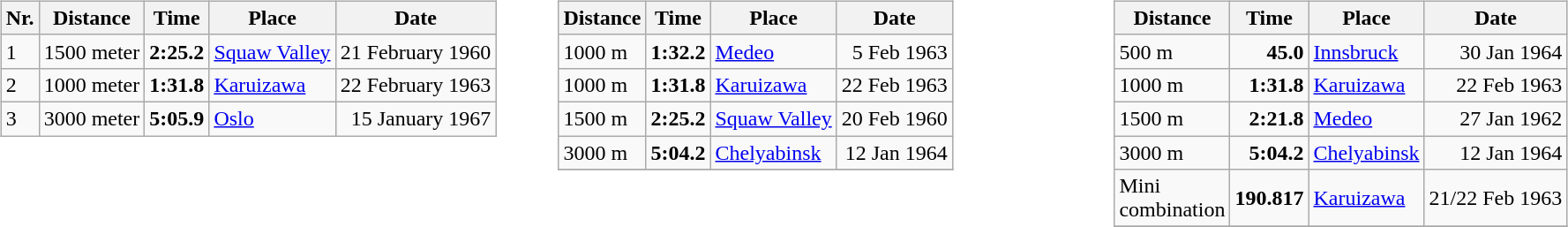<table>
<tr>
<td width = "420" valign="top"><br><table class="wikitable">
<tr>
<th>Nr.</th>
<th>Distance</th>
<th>Time</th>
<th>Place</th>
<th>Date</th>
</tr>
<tr>
<td>1</td>
<td>1500 meter</td>
<td><strong>2:25.2</strong></td>
<td><a href='#'>Squaw Valley</a></td>
<td align="right">21 February 1960</td>
</tr>
<tr>
<td>2</td>
<td>1000 meter</td>
<td><strong>1:31.8</strong></td>
<td><a href='#'>Karuizawa</a></td>
<td align="right">22 February 1963</td>
</tr>
<tr>
<td>3</td>
<td>3000 meter</td>
<td><strong>5:05.9</strong></td>
<td><a href='#'>Oslo</a></td>
<td align="right">15 January 1967</td>
</tr>
</table>
</td>
<td width = "420" valign="top"><br><table class="wikitable">
<tr>
<th>Distance</th>
<th>Time</th>
<th>Place</th>
<th>Date</th>
</tr>
<tr>
<td>1000 m</td>
<td align="right"><strong>1:32.2</strong></td>
<td align="left"><a href='#'>Medeo</a></td>
<td align="right">5 Feb 1963</td>
</tr>
<tr>
<td>1000 m</td>
<td align="right"><strong>1:31.8</strong></td>
<td align="left"><a href='#'>Karuizawa</a></td>
<td align="right">22 Feb 1963</td>
</tr>
<tr>
<td>1500 m</td>
<td align="right"><strong>2:25.2</strong></td>
<td align="left"><a href='#'>Squaw Valley</a></td>
<td align="right">20 Feb 1960</td>
</tr>
<tr>
<td>3000 m</td>
<td align="right"><strong>5:04.2</strong></td>
<td align="left"><a href='#'>Chelyabinsk</a></td>
<td align="right">12 Jan 1964</td>
</tr>
<tr>
</tr>
</table>
</td>
<td width = "420" valign="top"><br><table class="wikitable">
<tr>
<th>Distance</th>
<th>Time</th>
<th>Place</th>
<th>Date</th>
</tr>
<tr>
<td>500 m</td>
<td align="right"><strong>45.0</strong></td>
<td align="left"><a href='#'>Innsbruck</a></td>
<td align="right">30 Jan 1964</td>
</tr>
<tr>
<td>1000 m</td>
<td align="right"><strong>1:31.8</strong></td>
<td align="left"><a href='#'>Karuizawa</a></td>
<td align="right">22 Feb 1963</td>
</tr>
<tr>
<td>1500 m</td>
<td align="right"><strong>2:21.8</strong></td>
<td align="left"><a href='#'>Medeo</a></td>
<td align="right">27 Jan 1962</td>
</tr>
<tr>
<td>3000 m</td>
<td align="right"><strong>5:04.2</strong></td>
<td align="left"><a href='#'>Chelyabinsk</a></td>
<td align="right">12 Jan 1964</td>
</tr>
<tr>
<td>Mini<br>combination</td>
<td align="right"><strong>190.817</strong></td>
<td align="left"><a href='#'>Karuizawa</a></td>
<td align="right">21/22 Feb 1963</td>
</tr>
<tr>
</tr>
</table>
</td>
</tr>
</table>
